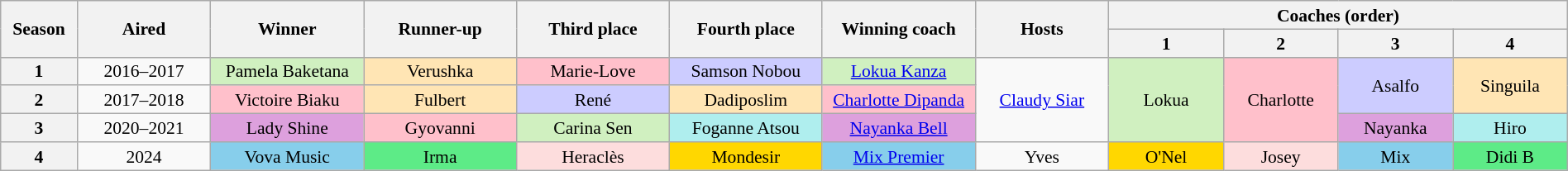<table class="wikitable" style="text-align:center; font-size:90%; line-height:16px;" width="100%">
<tr>
<th width="4%" rowspan="2" scope="col">Season</th>
<th scope="col" rowspan="2" width="7%">Aired</th>
<th scope="col" rowspan="2" width="08%">Winner</th>
<th scope="col" rowspan="2" width="08%">Runner-up</th>
<th scope="col" rowspan="2" width="08%">Third place</th>
<th scope="col" rowspan="2" width="08%">Fourth place</th>
<th scope="col" rowspan="2" width="08%">Winning coach</th>
<th scope="col" rowspan="2" width="7%">Hosts</th>
<th scope="col" colspan="4" width="15%">Coaches (order)</th>
</tr>
<tr>
<th width="6%">1</th>
<th width="6%">2</th>
<th width="6%">3</th>
<th width="6%">4</th>
</tr>
<tr>
<th scope="row">1</th>
<td>2016–2017</td>
<td style="background:#d0f0c0">Pamela Baketana</td>
<td style="background:#ffe5b4">Verushka</td>
<td style="background:Pink">Marie-Love</td>
<td style="background:#ccf">Samson Nobou</td>
<td style="background:#d0f0c0"><a href='#'>Lokua Kanza</a></td>
<td rowspan=3><a href='#'>Claudy Siar</a></td>
<td rowspan=3 style="background:#d0f0c0;">Lokua</td>
<td rowspan=3 style="background:pink;">Charlotte</td>
<td rowspan=2 style="background:#ccf;">Asalfo</td>
<td rowspan=2 style="background:#ffe5b4;">Singuila</td>
</tr>
<tr>
<th scope="row">2</th>
<td>2017–2018</td>
<td style="background:pink">Victoire Biaku</td>
<td style="background:#ffe5b4">Fulbert</td>
<td style="background:#ccf">René</td>
<td style="background:#ffe5b4">Dadiposlim</td>
<td style="background:pink;"><a href='#'>Charlotte Dipanda</a></td>
</tr>
<tr>
<th scope="row">3</th>
<td>2020–2021</td>
<td style="background:plum;">Lady Shine</td>
<td style="background:pink;">Gyovanni</td>
<td style="background:#d0f0c0">Carina Sen</td>
<td style="background:#afeeee;">Foganne Atsou</td>
<td style="background:plum;"><a href='#'>Nayanka Bell</a></td>
<td style="background:plum;">Nayanka</td>
<td style="background:#afeeee;">Hiro</td>
</tr>
<tr>
<th scope="row">4</th>
<td>2024</td>
<td style="background:#87ceeb;">Vova Music</td>
<td style="background:#5deb87;">Irma</td>
<td style="background:#fddddd;">Heraclès</td>
<td style="background:gold;">Mondesir</td>
<td style="background:#87ceeb;"><a href='#'>Mix Premier</a></td>
<td>Yves </td>
<td style="background:gold;">O'Nel</td>
<td style="background:#fddddd;">Josey</td>
<td style="background:#87ceeb;">Mix</td>
<td style="background:#5deb87;">Didi B</td>
</tr>
</table>
